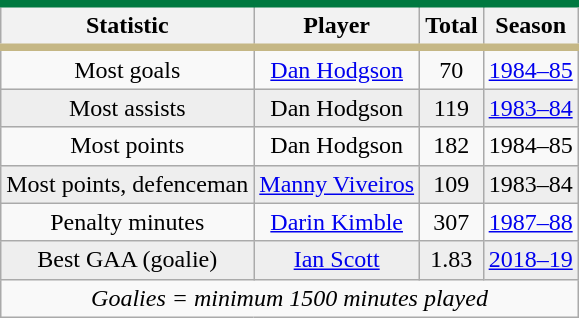<table class="wikitable" style="float:left; text-align: center; margin-right:1em;">
<tr style="border-top:#007940 5px solid; border-bottom:#C5B785 5px solid;">
<th>Statistic</th>
<th>Player</th>
<th>Total</th>
<th>Season</th>
</tr>
<tr>
<td>Most goals</td>
<td><a href='#'>Dan Hodgson</a></td>
<td>70</td>
<td><a href='#'>1984–85</a></td>
</tr>
<tr align="center" bgcolor="#eeeeee">
<td>Most assists</td>
<td>Dan Hodgson</td>
<td>119</td>
<td><a href='#'>1983–84</a></td>
</tr>
<tr>
<td>Most points</td>
<td>Dan Hodgson</td>
<td>182</td>
<td>1984–85</td>
</tr>
<tr align="center" bgcolor="#eeeeee">
<td>Most points, defenceman</td>
<td><a href='#'>Manny Viveiros</a></td>
<td>109</td>
<td>1983–84</td>
</tr>
<tr>
<td>Penalty minutes</td>
<td><a href='#'>Darin Kimble</a></td>
<td>307</td>
<td><a href='#'>1987–88</a></td>
</tr>
<tr align="center" bgcolor="#eeeeee">
<td>Best GAA (goalie)</td>
<td><a href='#'>Ian Scott</a></td>
<td>1.83</td>
<td><a href='#'>2018–19</a></td>
</tr>
<tr>
<td colspan=4 style="border-bottom:1px #aaaaaa solid;"><em>Goalies = minimum 1500 minutes played</em></td>
</tr>
</table>
